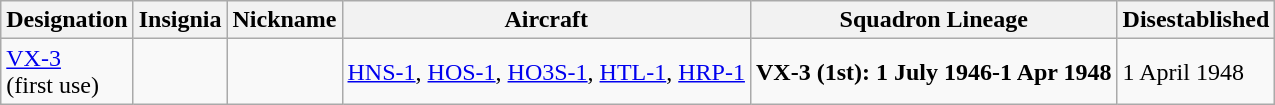<table class="wikitable">
<tr>
<th>Designation</th>
<th>Insignia</th>
<th>Nickname</th>
<th>Aircraft</th>
<th>Squadron Lineage</th>
<th>Disestablished</th>
</tr>
<tr>
<td><a href='#'>VX-3</a><br>(first use)</td>
<td></td>
<td></td>
<td><a href='#'>HNS-1</a>, <a href='#'>HOS-1</a>, <a href='#'>HO3S-1</a>, <a href='#'>HTL-1</a>, <a href='#'>HRP-1</a></td>
<td style="white-space: nowrap;"><strong>VX-3 (1st): 1 July 1946-1 Apr 1948</strong></td>
<td>1 April 1948</td>
</tr>
</table>
